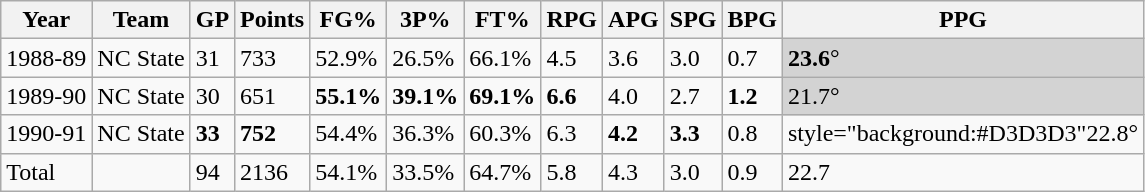<table class="wikitable">
<tr>
<th>Year</th>
<th>Team</th>
<th>GP</th>
<th>Points</th>
<th>FG%</th>
<th>3P%</th>
<th>FT%</th>
<th>RPG</th>
<th>APG</th>
<th>SPG</th>
<th>BPG</th>
<th>PPG</th>
</tr>
<tr>
<td>1988-89</td>
<td>NC State</td>
<td>31</td>
<td>733</td>
<td>52.9%</td>
<td>26.5%</td>
<td>66.1%</td>
<td>4.5</td>
<td>3.6</td>
<td>3.0</td>
<td>0.7</td>
<td style="background:#D3D3D3"><strong>23.6</strong>°</td>
</tr>
<tr>
<td>1989-90</td>
<td>NC State</td>
<td>30</td>
<td>651</td>
<td><strong>55.1%</strong></td>
<td><strong>39.1%</strong></td>
<td><strong>69.1%</strong></td>
<td><strong>6.6</strong></td>
<td>4.0</td>
<td>2.7</td>
<td><strong>1.2</strong></td>
<td style="background:#D3D3D3">21.7°</td>
</tr>
<tr>
<td>1990-91</td>
<td>NC State</td>
<td><strong>33</strong></td>
<td><strong>752</strong></td>
<td>54.4%</td>
<td>36.3%</td>
<td>60.3%</td>
<td>6.3</td>
<td><strong>4.2</strong></td>
<td><strong>3.3</strong></td>
<td>0.8</td>
<td>style="background:#D3D3D3"22.8°</td>
</tr>
<tr>
<td>Total</td>
<td></td>
<td>94</td>
<td>2136</td>
<td>54.1%</td>
<td>33.5%</td>
<td>64.7%</td>
<td>5.8</td>
<td>4.3</td>
<td>3.0</td>
<td>0.9</td>
<td>22.7</td>
</tr>
</table>
